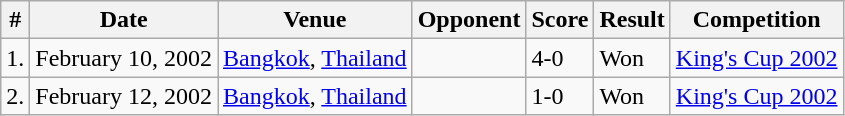<table class="wikitable sortable">
<tr>
<th>#</th>
<th>Date</th>
<th>Venue</th>
<th>Opponent</th>
<th>Score</th>
<th>Result</th>
<th>Competition</th>
</tr>
<tr>
<td>1.</td>
<td>February 10, 2002</td>
<td><a href='#'>Bangkok</a>, <a href='#'>Thailand</a></td>
<td></td>
<td>4-0</td>
<td>Won</td>
<td><a href='#'>King's Cup 2002</a></td>
</tr>
<tr>
<td>2.</td>
<td>February 12, 2002</td>
<td><a href='#'>Bangkok</a>, <a href='#'>Thailand</a></td>
<td></td>
<td>1-0</td>
<td>Won</td>
<td><a href='#'>King's Cup 2002</a></td>
</tr>
</table>
